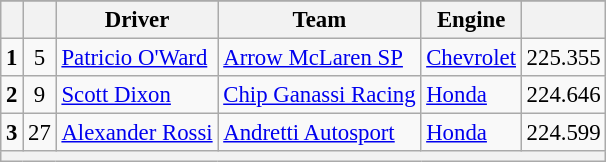<table class="wikitable" style="font-size:95%;">
<tr>
</tr>
<tr>
<th></th>
<th></th>
<th>Driver</th>
<th>Team</th>
<th>Engine</th>
<th></th>
</tr>
<tr>
<td style="text-align:center;"><strong>1</strong></td>
<td style="text-align:center;">5</td>
<td> <a href='#'>Patricio O'Ward</a> </td>
<td><a href='#'>Arrow McLaren SP</a></td>
<td><a href='#'>Chevrolet</a></td>
<td>225.355</td>
</tr>
<tr>
<td style="text-align:center;"><strong>2</strong></td>
<td style="text-align:center;">9</td>
<td> <a href='#'>Scott Dixon</a></td>
<td><a href='#'>Chip Ganassi Racing</a></td>
<td><a href='#'>Honda</a></td>
<td>224.646</td>
</tr>
<tr>
<td style="text-align:center;"><strong>3</strong></td>
<td style="text-align:center;">27</td>
<td> <a href='#'>Alexander Rossi</a></td>
<td><a href='#'>Andretti Autosport</a></td>
<td><a href='#'>Honda</a></td>
<td>224.599</td>
</tr>
<tr>
<th colspan=6></th>
</tr>
</table>
